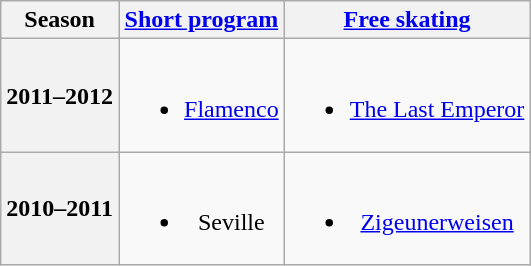<table class="wikitable" style="text-align:center">
<tr>
<th>Season</th>
<th><a href='#'>Short program</a></th>
<th><a href='#'>Free skating</a></th>
</tr>
<tr>
<th>2011–2012</th>
<td><br><ul><li><a href='#'>Flamenco</a></li></ul></td>
<td><br><ul><li><a href='#'>The Last Emperor</a> <br></li></ul></td>
</tr>
<tr>
<th>2010–2011 <br> </th>
<td><br><ul><li>Seville <br></li></ul></td>
<td><br><ul><li><a href='#'>Zigeunerweisen</a> <br></li></ul></td>
</tr>
</table>
